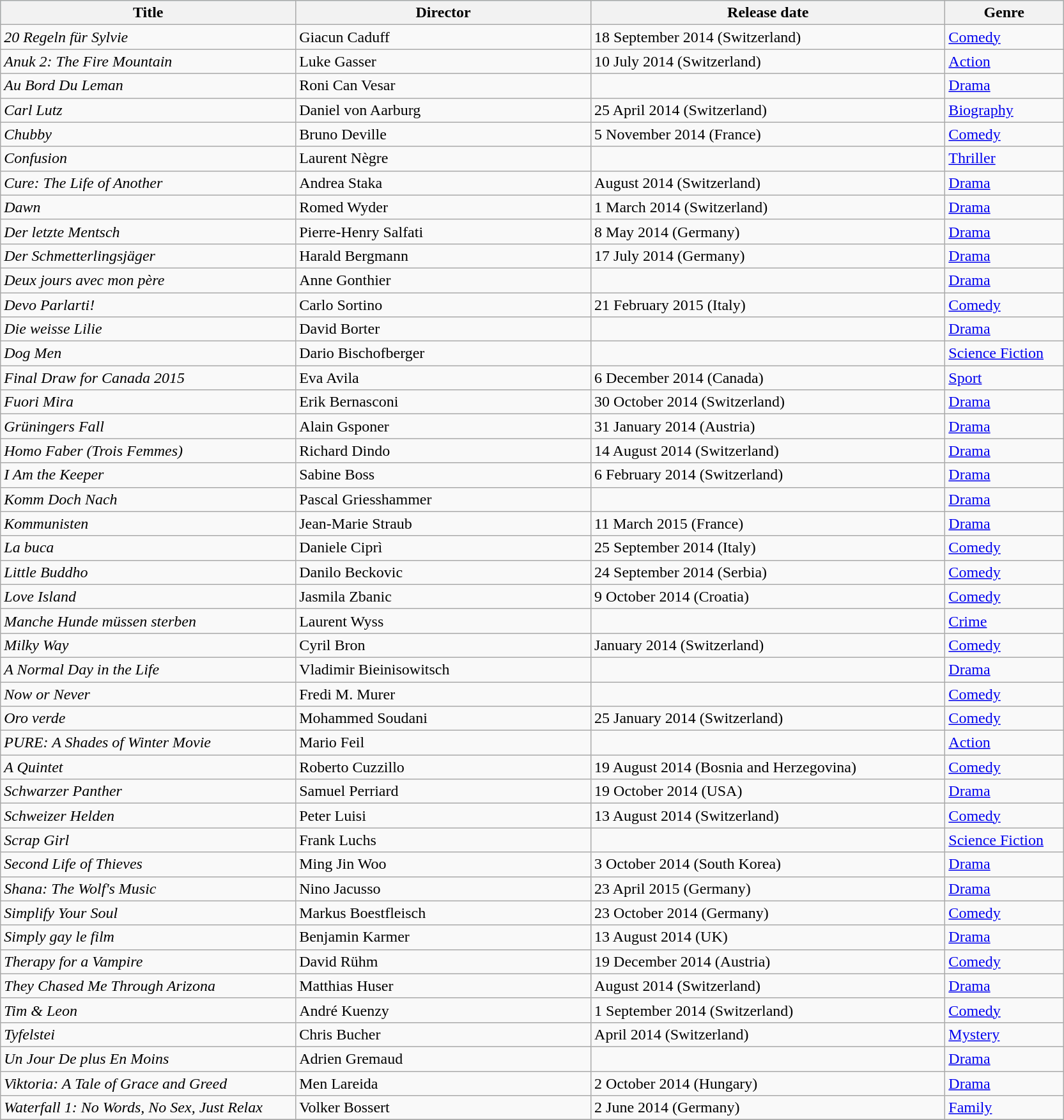<table class="wikitable">
<tr style="background:#b0e0e6; text-align:center;">
<th style="width:25%;">Title</th>
<th style="width:25%;">Director</th>
<th style="width:30%;">Release date</th>
<th style="width:10%;">Genre</th>
</tr>
<tr>
<td><em>20 Regeln für Sylvie</em></td>
<td>Giacun Caduff</td>
<td>18 September 2014 (Switzerland)</td>
<td><a href='#'>Comedy</a></td>
</tr>
<tr>
<td><em>Anuk 2: The Fire Mountain</em></td>
<td>Luke Gasser</td>
<td>10 July 2014 (Switzerland)</td>
<td><a href='#'>Action</a></td>
</tr>
<tr>
<td><em>Au Bord Du Leman</em></td>
<td>Roni Can Vesar</td>
<td></td>
<td><a href='#'>Drama</a></td>
</tr>
<tr>
<td><em>Carl Lutz</em></td>
<td>Daniel von Aarburg</td>
<td>25 April 2014 (Switzerland)</td>
<td><a href='#'>Biography</a></td>
</tr>
<tr>
<td><em>Chubby</em></td>
<td>Bruno Deville</td>
<td>5 November 2014 (France)</td>
<td><a href='#'>Comedy</a></td>
</tr>
<tr>
<td><em>Confusion</em></td>
<td>Laurent Nègre</td>
<td></td>
<td><a href='#'>Thriller</a></td>
</tr>
<tr>
<td><em>Cure: The Life of Another</em></td>
<td>Andrea Staka</td>
<td>August 2014 (Switzerland)</td>
<td><a href='#'>Drama</a></td>
</tr>
<tr>
<td><em>Dawn</em></td>
<td>Romed Wyder</td>
<td>1 March 2014 (Switzerland)</td>
<td><a href='#'>Drama</a></td>
</tr>
<tr>
<td><em>Der letzte Mentsch</em></td>
<td>Pierre-Henry Salfati</td>
<td>8 May 2014 (Germany)</td>
<td><a href='#'>Drama</a></td>
</tr>
<tr>
<td><em>Der Schmetterlingsjäger</em></td>
<td>Harald Bergmann</td>
<td>17 July 2014 (Germany)</td>
<td><a href='#'>Drama</a></td>
</tr>
<tr>
<td><em>Deux jours avec mon père</em></td>
<td>Anne Gonthier</td>
<td></td>
<td><a href='#'>Drama</a></td>
</tr>
<tr>
<td><em>Devo Parlarti!</em></td>
<td>Carlo Sortino</td>
<td>21 February 2015 (Italy)</td>
<td><a href='#'>Comedy</a></td>
</tr>
<tr>
<td><em>Die weisse Lilie</em></td>
<td>David Borter</td>
<td></td>
<td><a href='#'>Drama</a></td>
</tr>
<tr>
<td><em>Dog Men</em></td>
<td>Dario Bischofberger</td>
<td></td>
<td><a href='#'>Science Fiction</a></td>
</tr>
<tr>
<td><em>Final Draw for Canada 2015</em></td>
<td>Eva Avila</td>
<td>6 December 2014 (Canada)</td>
<td><a href='#'>Sport</a></td>
</tr>
<tr>
<td><em>Fuori Mira</em></td>
<td>Erik Bernasconi</td>
<td>30 October 2014 (Switzerland)</td>
<td><a href='#'>Drama</a></td>
</tr>
<tr>
<td><em>Grüningers Fall</em></td>
<td>Alain Gsponer</td>
<td>31 January 2014 (Austria)</td>
<td><a href='#'>Drama</a></td>
</tr>
<tr>
<td><em>Homo Faber (Trois Femmes)</em></td>
<td>Richard Dindo</td>
<td>14 August 2014 (Switzerland)</td>
<td><a href='#'>Drama</a></td>
</tr>
<tr>
<td><em>I Am the Keeper</em></td>
<td>Sabine Boss</td>
<td>6 February 2014 (Switzerland)</td>
<td><a href='#'>Drama</a></td>
</tr>
<tr>
<td><em>Komm Doch Nach</em></td>
<td>Pascal Griesshammer</td>
<td></td>
<td><a href='#'>Drama</a></td>
</tr>
<tr>
<td><em>Kommunisten</em></td>
<td>Jean-Marie Straub</td>
<td>11 March 2015 (France)</td>
<td><a href='#'>Drama</a></td>
</tr>
<tr>
<td><em>La buca</em></td>
<td>Daniele Ciprì</td>
<td>25 September 2014 (Italy)</td>
<td><a href='#'>Comedy</a></td>
</tr>
<tr>
<td><em>Little Buddho</em></td>
<td>Danilo Beckovic</td>
<td>24 September 2014 (Serbia)</td>
<td><a href='#'>Comedy</a></td>
</tr>
<tr>
<td><em>Love Island</em></td>
<td>Jasmila Zbanic</td>
<td>9 October 2014 (Croatia)</td>
<td><a href='#'>Comedy</a></td>
</tr>
<tr>
<td><em>Manche Hunde müssen sterben</em></td>
<td>Laurent Wyss</td>
<td></td>
<td><a href='#'>Crime</a></td>
</tr>
<tr>
<td><em>Milky Way</em></td>
<td>Cyril Bron</td>
<td>January 2014 (Switzerland)</td>
<td><a href='#'>Comedy</a></td>
</tr>
<tr>
<td><em>A Normal Day in the Life</em></td>
<td>Vladimir Bieinisowitsch</td>
<td></td>
<td><a href='#'>Drama</a></td>
</tr>
<tr>
<td><em>Now or Never</em></td>
<td>Fredi M. Murer</td>
<td></td>
<td><a href='#'>Comedy</a></td>
</tr>
<tr>
<td><em>Oro verde</em></td>
<td>Mohammed Soudani</td>
<td>25 January 2014 (Switzerland)</td>
<td><a href='#'>Comedy</a></td>
</tr>
<tr>
<td><em>PURE: A Shades of Winter Movie</em></td>
<td>Mario Feil</td>
<td></td>
<td><a href='#'>Action</a></td>
</tr>
<tr>
<td><em>A Quintet</em></td>
<td>Roberto Cuzzillo</td>
<td>19 August 2014 (Bosnia and Herzegovina)</td>
<td><a href='#'>Comedy</a></td>
</tr>
<tr>
<td><em>Schwarzer Panther</em></td>
<td>Samuel Perriard</td>
<td>19 October 2014 (USA)</td>
<td><a href='#'>Drama</a></td>
</tr>
<tr>
<td><em>Schweizer Helden</em></td>
<td>Peter Luisi</td>
<td>13 August 2014 (Switzerland)</td>
<td><a href='#'>Comedy</a></td>
</tr>
<tr>
<td><em>Scrap Girl</em></td>
<td>Frank Luchs</td>
<td></td>
<td><a href='#'>Science Fiction</a></td>
</tr>
<tr>
<td><em>Second Life of Thieves</em></td>
<td>Ming Jin Woo</td>
<td>3 October 2014 (South Korea)</td>
<td><a href='#'>Drama</a></td>
</tr>
<tr>
<td><em>Shana: The Wolf's Music</em></td>
<td>Nino Jacusso</td>
<td>23 April 2015 (Germany)</td>
<td><a href='#'>Drama</a></td>
</tr>
<tr>
<td><em>Simplify Your Soul</em></td>
<td>Markus Boestfleisch</td>
<td>23 October 2014 (Germany)</td>
<td><a href='#'>Comedy</a></td>
</tr>
<tr>
<td><em>Simply gay le film</em></td>
<td>Benjamin Karmer</td>
<td>13 August 2014 (UK)</td>
<td><a href='#'>Drama</a></td>
</tr>
<tr>
<td><em>Therapy for a Vampire</em></td>
<td>David Rühm</td>
<td>19 December 2014 (Austria)</td>
<td><a href='#'>Comedy</a></td>
</tr>
<tr>
<td><em>They Chased Me Through Arizona</em></td>
<td>Matthias Huser</td>
<td>August 2014 (Switzerland)</td>
<td><a href='#'>Drama</a></td>
</tr>
<tr>
<td><em>Tim & Leon</em></td>
<td>André Kuenzy</td>
<td>1 September 2014 (Switzerland)</td>
<td><a href='#'>Comedy</a></td>
</tr>
<tr>
<td><em>Tyfelstei</em></td>
<td>Chris Bucher</td>
<td>April 2014 (Switzerland)</td>
<td><a href='#'>Mystery</a></td>
</tr>
<tr>
<td><em>Un Jour De plus En Moins</em></td>
<td>Adrien Gremaud</td>
<td></td>
<td><a href='#'>Drama</a></td>
</tr>
<tr>
<td><em>Viktoria: A Tale of Grace and Greed</em></td>
<td>Men Lareida</td>
<td>2 October 2014 (Hungary)</td>
<td><a href='#'>Drama</a></td>
</tr>
<tr>
<td><em>Waterfall 1: No Words, No Sex, Just Relax</em></td>
<td>Volker Bossert</td>
<td>2 June 2014 (Germany)</td>
<td><a href='#'>Family</a></td>
</tr>
<tr>
</tr>
</table>
